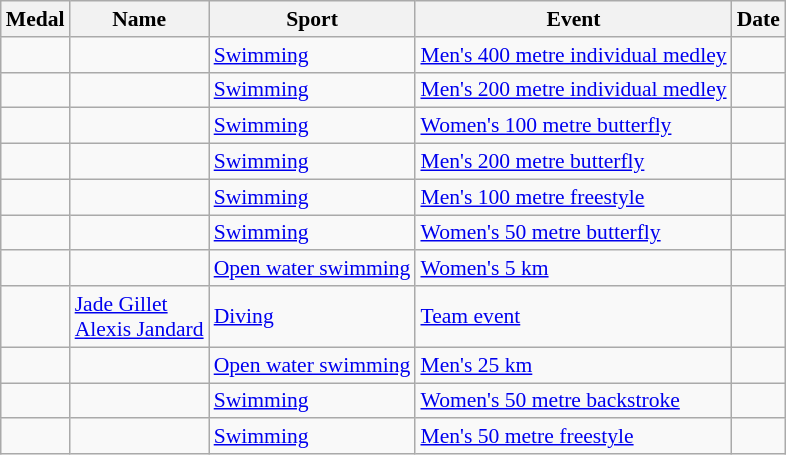<table class="wikitable sortable" style="font-size:90%">
<tr>
<th>Medal</th>
<th>Name</th>
<th>Sport</th>
<th>Event</th>
<th>Date</th>
</tr>
<tr>
<td></td>
<td></td>
<td><a href='#'>Swimming</a></td>
<td><a href='#'>Men's 400 metre individual medley</a></td>
<td></td>
</tr>
<tr>
<td></td>
<td></td>
<td><a href='#'>Swimming</a></td>
<td><a href='#'>Men's 200 metre individual medley</a></td>
<td></td>
</tr>
<tr>
<td></td>
<td></td>
<td><a href='#'>Swimming</a></td>
<td><a href='#'>Women's 100 metre butterfly</a></td>
<td></td>
</tr>
<tr>
<td></td>
<td></td>
<td><a href='#'>Swimming</a></td>
<td><a href='#'>Men's 200 metre butterfly</a></td>
<td></td>
</tr>
<tr>
<td></td>
<td></td>
<td><a href='#'>Swimming</a></td>
<td><a href='#'>Men's 100 metre freestyle</a></td>
<td></td>
</tr>
<tr>
<td></td>
<td></td>
<td><a href='#'>Swimming</a></td>
<td><a href='#'>Women's 50 metre butterfly</a></td>
<td></td>
</tr>
<tr>
<td></td>
<td></td>
<td><a href='#'>Open water swimming</a></td>
<td><a href='#'>Women's 5 km</a></td>
<td></td>
</tr>
<tr>
<td></td>
<td><a href='#'>Jade Gillet</a><br><a href='#'>Alexis Jandard</a></td>
<td><a href='#'>Diving</a></td>
<td><a href='#'>Team event</a></td>
<td></td>
</tr>
<tr>
<td></td>
<td></td>
<td><a href='#'>Open water swimming</a></td>
<td><a href='#'>Men's 25 km</a></td>
<td></td>
</tr>
<tr>
<td></td>
<td></td>
<td><a href='#'>Swimming</a></td>
<td><a href='#'>Women's 50 metre backstroke</a></td>
<td></td>
</tr>
<tr>
<td></td>
<td></td>
<td><a href='#'>Swimming</a></td>
<td><a href='#'>Men's 50 metre freestyle</a></td>
<td></td>
</tr>
</table>
